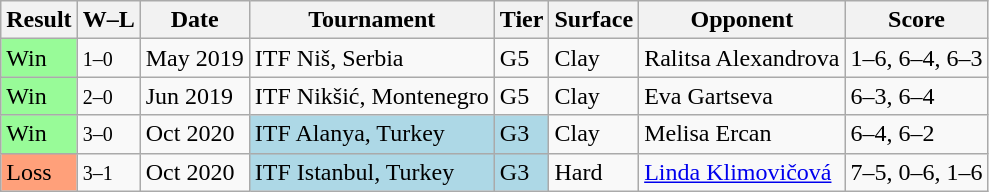<table class="wikitable sortable">
<tr>
<th>Result</th>
<th class="unsortable">W–L</th>
<th>Date</th>
<th>Tournament</th>
<th>Tier</th>
<th>Surface</th>
<th>Opponent</th>
<th class="unsortable">Score</th>
</tr>
<tr>
<td bgcolor="98FB98">Win</td>
<td><small>1–0</small></td>
<td>May 2019</td>
<td>ITF Niš, Serbia</td>
<td>G5</td>
<td>Clay</td>
<td> Ralitsa Alexandrova</td>
<td>1–6, 6–4, 6–3</td>
</tr>
<tr>
<td bgcolor="98FB98">Win</td>
<td><small>2–0</small></td>
<td>Jun 2019</td>
<td>ITF Nikšić, Montenegro</td>
<td>G5</td>
<td>Clay</td>
<td> Eva Gartseva</td>
<td>6–3, 6–4</td>
</tr>
<tr>
<td bgcolor="98FB98">Win</td>
<td><small>3–0</small></td>
<td>Oct 2020</td>
<td bgcolor="lightblue">ITF Alanya, Turkey</td>
<td bgcolor="lightblue">G3</td>
<td>Clay</td>
<td> Melisa Ercan</td>
<td>6–4, 6–2</td>
</tr>
<tr>
<td bgcolor="ffa07a">Loss</td>
<td><small>3–1</small></td>
<td>Oct 2020</td>
<td bgcolor="lightblue">ITF Istanbul, Turkey</td>
<td bgcolor="lightblue">G3</td>
<td>Hard</td>
<td> <a href='#'>Linda Klimovičová</a></td>
<td>7–5, 0–6, 1–6</td>
</tr>
</table>
